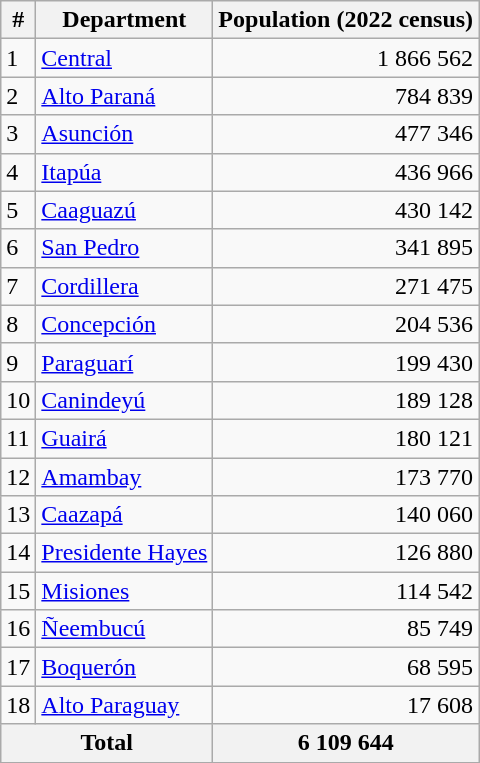<table class="wikitable sortable">
<tr>
<th>#</th>
<th align="center">Department</th>
<th data-sort-type="number" align="center">Population (2022 census)</th>
</tr>
<tr>
<td>1</td>
<td> <a href='#'>Central</a></td>
<td align="right">1 866 562</td>
</tr>
<tr>
<td>2</td>
<td> <a href='#'>Alto Paraná</a></td>
<td align="right">784 839</td>
</tr>
<tr>
<td>3</td>
<td> <a href='#'>Asunción</a></td>
<td align="right">477 346</td>
</tr>
<tr>
<td>4</td>
<td> <a href='#'>Itapúa</a></td>
<td align="right">436 966</td>
</tr>
<tr>
<td>5</td>
<td> <a href='#'>Caaguazú</a></td>
<td align="right">430 142</td>
</tr>
<tr>
<td>6</td>
<td> <a href='#'>San Pedro</a></td>
<td align="right">341 895</td>
</tr>
<tr>
<td>7</td>
<td> <a href='#'>Cordillera</a></td>
<td align="right">271 475</td>
</tr>
<tr>
<td>8</td>
<td> <a href='#'>Concepción</a></td>
<td align="right">204 536</td>
</tr>
<tr>
<td>9</td>
<td> <a href='#'>Paraguarí</a></td>
<td align="right">199 430</td>
</tr>
<tr>
<td>10</td>
<td> <a href='#'>Canindeyú</a></td>
<td align="right">189 128</td>
</tr>
<tr>
<td>11</td>
<td> <a href='#'>Guairá</a></td>
<td align="right">180 121</td>
</tr>
<tr>
<td>12</td>
<td> <a href='#'>Amambay</a></td>
<td align="right">173 770</td>
</tr>
<tr>
<td>13</td>
<td> <a href='#'>Caazapá</a></td>
<td align="right">140 060</td>
</tr>
<tr>
<td>14</td>
<td> <a href='#'>Presidente Hayes</a></td>
<td align="right">126 880</td>
</tr>
<tr>
<td>15</td>
<td> <a href='#'>Misiones</a></td>
<td align="right">114 542</td>
</tr>
<tr>
<td>16</td>
<td> <a href='#'>Ñeembucú</a></td>
<td align="right">85 749</td>
</tr>
<tr>
<td>17</td>
<td> <a href='#'>Boquerón</a></td>
<td align="right">68 595</td>
</tr>
<tr>
<td>18</td>
<td> <a href='#'>Alto Paraguay</a></td>
<td align="right">17 608</td>
</tr>
<tr>
<th colspan="2">Total</th>
<th>6 109 644</th>
</tr>
</table>
